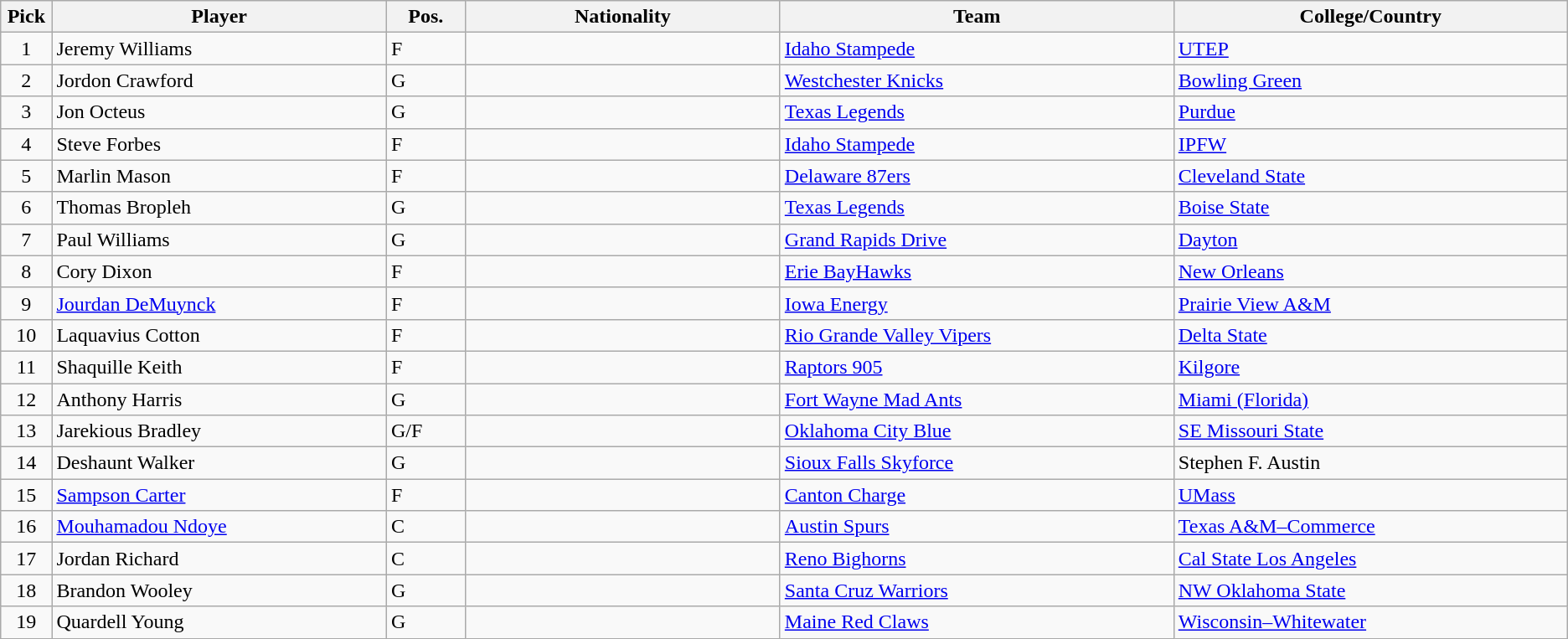<table class="wikitable sortable">
<tr>
<th width="1%">Pick</th>
<th width="17%">Player</th>
<th width="4%">Pos.</th>
<th width="16%">Nationality</th>
<th width="20%" class="unsortable">Team</th>
<th width="20%">College/Country</th>
</tr>
<tr>
<td align=center>1</td>
<td>Jeremy Williams</td>
<td>F</td>
<td></td>
<td><a href='#'>Idaho Stampede</a></td>
<td><a href='#'>UTEP</a></td>
</tr>
<tr>
<td align=center>2</td>
<td>Jordon Crawford</td>
<td>G</td>
<td></td>
<td><a href='#'>Westchester Knicks</a></td>
<td><a href='#'>Bowling Green</a></td>
</tr>
<tr>
<td align=center>3</td>
<td>Jon Octeus</td>
<td>G</td>
<td></td>
<td><a href='#'>Texas Legends</a></td>
<td><a href='#'>Purdue</a></td>
</tr>
<tr>
<td align=center>4</td>
<td>Steve Forbes</td>
<td>F</td>
<td></td>
<td><a href='#'>Idaho Stampede</a></td>
<td><a href='#'>IPFW</a></td>
</tr>
<tr>
<td align=center>5</td>
<td>Marlin Mason</td>
<td>F</td>
<td></td>
<td><a href='#'>Delaware 87ers</a></td>
<td><a href='#'>Cleveland State</a></td>
</tr>
<tr>
<td align=center>6</td>
<td>Thomas Bropleh</td>
<td>G</td>
<td></td>
<td><a href='#'>Texas Legends</a></td>
<td><a href='#'>Boise State</a></td>
</tr>
<tr>
<td align=center>7</td>
<td>Paul Williams</td>
<td>G</td>
<td></td>
<td><a href='#'>Grand Rapids Drive</a></td>
<td><a href='#'>Dayton</a></td>
</tr>
<tr>
<td align=center>8</td>
<td>Cory Dixon</td>
<td>F</td>
<td></td>
<td><a href='#'>Erie BayHawks</a></td>
<td><a href='#'>New Orleans</a></td>
</tr>
<tr>
<td align=center>9</td>
<td><a href='#'>Jourdan DeMuynck</a></td>
<td>F</td>
<td></td>
<td><a href='#'>Iowa Energy</a></td>
<td><a href='#'>Prairie View A&M</a></td>
</tr>
<tr>
<td align=center>10</td>
<td>Laquavius Cotton</td>
<td>F</td>
<td></td>
<td><a href='#'>Rio Grande Valley Vipers</a></td>
<td><a href='#'>Delta State</a></td>
</tr>
<tr>
<td align=center>11</td>
<td>Shaquille Keith</td>
<td>F</td>
<td></td>
<td><a href='#'>Raptors 905</a></td>
<td><a href='#'>Kilgore</a></td>
</tr>
<tr>
<td align=center>12</td>
<td>Anthony Harris</td>
<td>G</td>
<td></td>
<td><a href='#'>Fort Wayne Mad Ants</a></td>
<td><a href='#'>Miami (Florida)</a></td>
</tr>
<tr>
<td align=center>13</td>
<td>Jarekious Bradley</td>
<td>G/F</td>
<td></td>
<td><a href='#'>Oklahoma City Blue</a></td>
<td><a href='#'>SE Missouri State</a></td>
</tr>
<tr>
<td align=center>14</td>
<td>Deshaunt Walker</td>
<td>G</td>
<td></td>
<td><a href='#'>Sioux Falls Skyforce</a></td>
<td>Stephen F. Austin</td>
</tr>
<tr>
<td align=center>15</td>
<td><a href='#'>Sampson Carter</a></td>
<td>F</td>
<td></td>
<td><a href='#'>Canton Charge</a></td>
<td><a href='#'>UMass</a></td>
</tr>
<tr>
<td align=center>16</td>
<td><a href='#'>Mouhamadou Ndoye</a></td>
<td>C</td>
<td></td>
<td><a href='#'>Austin Spurs</a></td>
<td><a href='#'>Texas A&M–Commerce</a></td>
</tr>
<tr>
<td align=center>17</td>
<td>Jordan Richard</td>
<td>C</td>
<td></td>
<td><a href='#'>Reno Bighorns</a></td>
<td><a href='#'>Cal State Los Angeles</a></td>
</tr>
<tr>
<td align=center>18</td>
<td>Brandon Wooley</td>
<td>G</td>
<td></td>
<td><a href='#'>Santa Cruz Warriors</a></td>
<td><a href='#'>NW Oklahoma State</a></td>
</tr>
<tr>
<td align=center>19</td>
<td>Quardell Young</td>
<td>G</td>
<td></td>
<td><a href='#'>Maine Red Claws</a></td>
<td><a href='#'>Wisconsin–Whitewater</a></td>
</tr>
</table>
